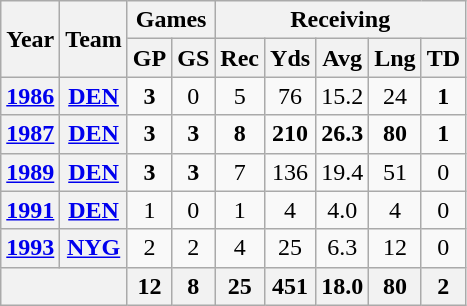<table class="wikitable" style="text-align:center">
<tr>
<th rowspan="2">Year</th>
<th rowspan="2">Team</th>
<th colspan="2">Games</th>
<th colspan="5">Receiving</th>
</tr>
<tr>
<th>GP</th>
<th>GS</th>
<th>Rec</th>
<th>Yds</th>
<th>Avg</th>
<th>Lng</th>
<th>TD</th>
</tr>
<tr>
<th><a href='#'>1986</a></th>
<th><a href='#'>DEN</a></th>
<td><strong>3</strong></td>
<td>0</td>
<td>5</td>
<td>76</td>
<td>15.2</td>
<td>24</td>
<td><strong>1</strong></td>
</tr>
<tr>
<th><a href='#'>1987</a></th>
<th><a href='#'>DEN</a></th>
<td><strong>3</strong></td>
<td><strong>3</strong></td>
<td><strong>8</strong></td>
<td><strong>210</strong></td>
<td><strong>26.3</strong></td>
<td><strong>80</strong></td>
<td><strong>1</strong></td>
</tr>
<tr>
<th><a href='#'>1989</a></th>
<th><a href='#'>DEN</a></th>
<td><strong>3</strong></td>
<td><strong>3</strong></td>
<td>7</td>
<td>136</td>
<td>19.4</td>
<td>51</td>
<td>0</td>
</tr>
<tr>
<th><a href='#'>1991</a></th>
<th><a href='#'>DEN</a></th>
<td>1</td>
<td>0</td>
<td>1</td>
<td>4</td>
<td>4.0</td>
<td>4</td>
<td>0</td>
</tr>
<tr>
<th><a href='#'>1993</a></th>
<th><a href='#'>NYG</a></th>
<td>2</td>
<td>2</td>
<td>4</td>
<td>25</td>
<td>6.3</td>
<td>12</td>
<td>0</td>
</tr>
<tr>
<th colspan="2"></th>
<th>12</th>
<th>8</th>
<th>25</th>
<th>451</th>
<th>18.0</th>
<th>80</th>
<th>2</th>
</tr>
</table>
